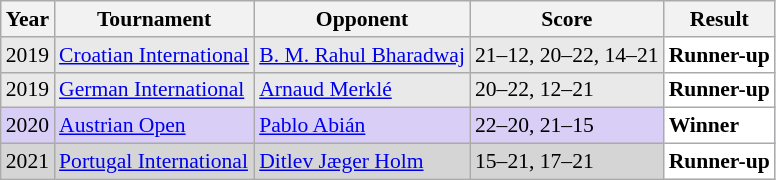<table class="sortable wikitable" style="font-size: 90%;">
<tr>
<th>Year</th>
<th>Tournament</th>
<th>Opponent</th>
<th>Score</th>
<th>Result</th>
</tr>
<tr style="background:#E9E9E9">
<td align="center">2019</td>
<td align="left"><a href='#'>Croatian International</a></td>
<td align="left"> <a href='#'>B. M. Rahul Bharadwaj</a></td>
<td align="left">21–12, 20–22, 14–21</td>
<td style="text-align:left; background:white"> <strong>Runner-up</strong></td>
</tr>
<tr style="background:#E9E9E9">
<td align="center">2019</td>
<td align="left"><a href='#'>German International</a></td>
<td align="left"> <a href='#'>Arnaud Merklé</a></td>
<td align="left">20–22, 12–21</td>
<td style="text-align:left; background:white"> <strong>Runner-up</strong></td>
</tr>
<tr style="background:#D8CEF6">
<td align="center">2020</td>
<td align="left"><a href='#'>Austrian Open</a></td>
<td align="left"> <a href='#'>Pablo Abián</a></td>
<td align="left">22–20, 21–15</td>
<td style="text-align:left; background:white"> <strong>Winner</strong></td>
</tr>
<tr style="background:#D5D5D5">
<td align="center">2021</td>
<td align="left"><a href='#'>Portugal International</a></td>
<td align="left"> <a href='#'>Ditlev Jæger Holm</a></td>
<td align="left">15–21, 17–21</td>
<td style="text-align:left; background:white"> <strong>Runner-up</strong></td>
</tr>
</table>
